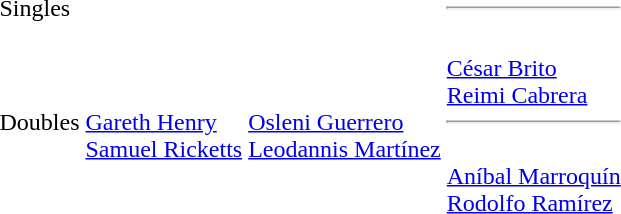<table>
<tr>
<td>Singles</td>
<td></td>
<td></td>
<td><hr></td>
</tr>
<tr>
<td>Doubles</td>
<td><br><a href='#'>Gareth Henry</a><br><a href='#'>Samuel Ricketts</a></td>
<td><br><a href='#'>Osleni Guerrero</a><br><a href='#'>Leodannis Martínez</a></td>
<td><br><a href='#'>César Brito</a><br><a href='#'>Reimi Cabrera</a><hr><br><a href='#'>Aníbal Marroquín</a><br><a href='#'>Rodolfo Ramírez</a></td>
</tr>
</table>
